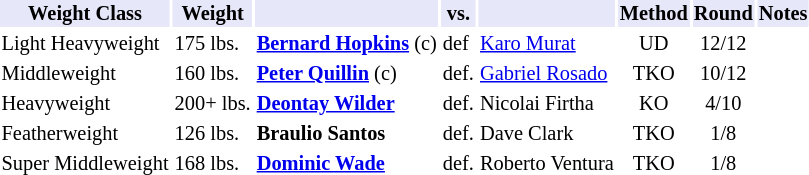<table class="toccolours" style="font-size: 85%;">
<tr>
<th style="background:#e6e8fa; color:#000; text-align:center;">Weight Class</th>
<th style="background:#e6e8fa; color:#000; text-align:center;">Weight</th>
<th style="background:#e6e8fa; color:#000; text-align:center;"></th>
<th style="background:#e6e8fa; color:#000; text-align:center;">vs.</th>
<th style="background:#e6e8fa; color:#000; text-align:center;"></th>
<th style="background:#e6e8fa; color:#000; text-align:center;">Method</th>
<th style="background:#e6e8fa; color:#000; text-align:center;">Round</th>
<th style="background:#e6e8fa; color:#000; text-align:center;">Notes</th>
</tr>
<tr>
<td>Light Heavyweight</td>
<td>175 lbs.</td>
<td><strong><a href='#'>Bernard Hopkins</a></strong> (c)</td>
<td>def</td>
<td><a href='#'>Karo Murat</a></td>
<td align=center>UD</td>
<td align=center>12/12</td>
<td></td>
</tr>
<tr>
<td>Middleweight</td>
<td>160 lbs.</td>
<td><strong><a href='#'>Peter Quillin</a></strong> (c)</td>
<td>def.</td>
<td><a href='#'>Gabriel Rosado</a></td>
<td align=center>TKO</td>
<td align=center>10/12</td>
<td></td>
</tr>
<tr>
<td>Heavyweight</td>
<td>200+ lbs.</td>
<td><strong><a href='#'>Deontay Wilder</a></strong></td>
<td>def.</td>
<td>Nicolai Firtha</td>
<td align=center>KO</td>
<td align=center>4/10</td>
<td></td>
</tr>
<tr>
<td>Featherweight</td>
<td>126 lbs.</td>
<td><strong>Braulio Santos</strong></td>
<td>def.</td>
<td>Dave Clark</td>
<td align=center>TKO</td>
<td align=center>1/8</td>
</tr>
<tr>
<td>Super Middleweight</td>
<td>168 lbs.</td>
<td><strong><a href='#'>Dominic Wade</a></strong></td>
<td>def.</td>
<td>Roberto Ventura</td>
<td align=center>TKO</td>
<td align=center>1/8</td>
</tr>
</table>
